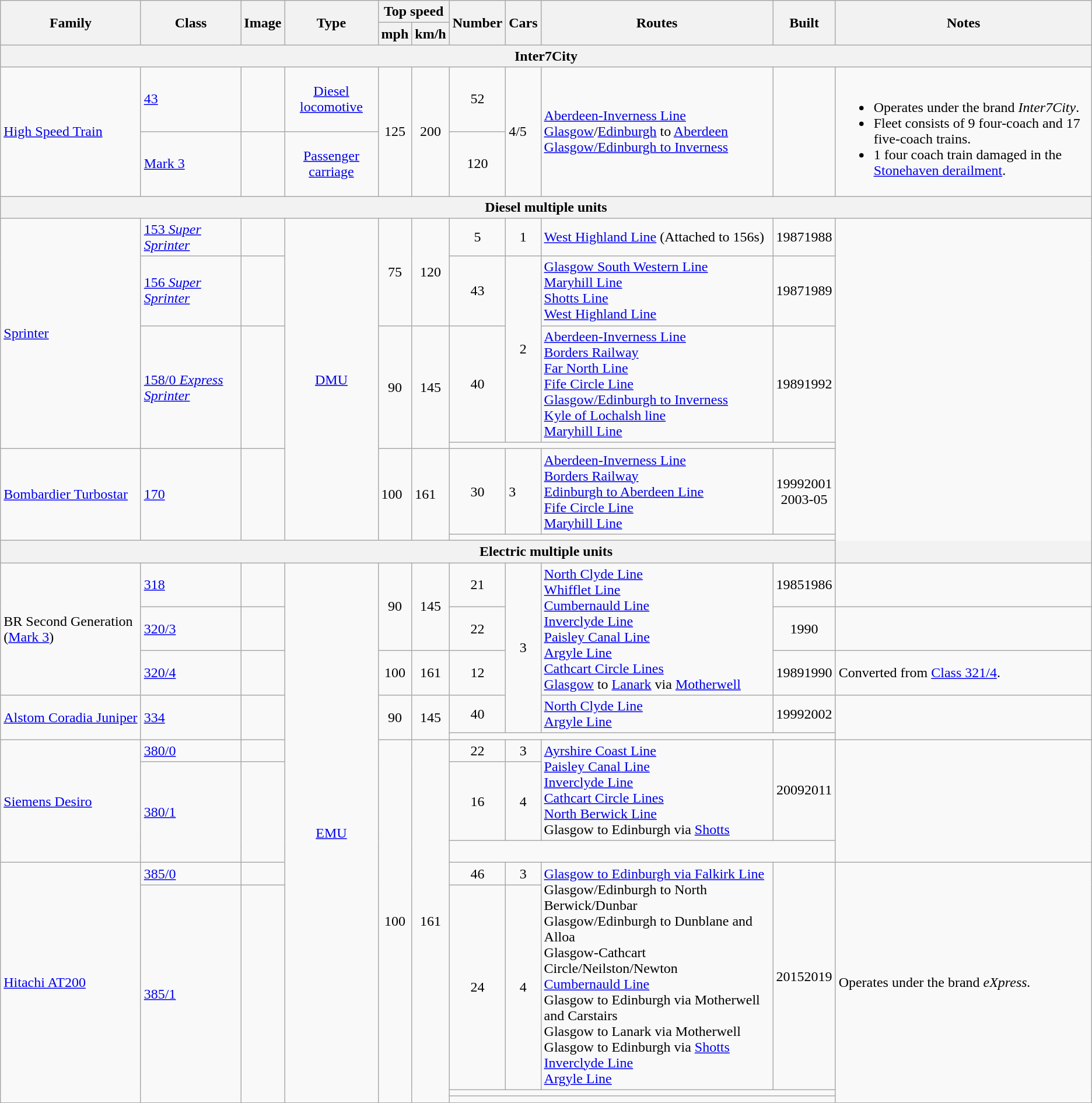<table class="wikitable">
<tr>
<th rowspan="2">Family</th>
<th rowspan="2">Class</th>
<th rowspan="2">Image</th>
<th rowspan="2">Type</th>
<th colspan="2">Top speed</th>
<th rowspan="2">Number</th>
<th rowspan="2">Cars</th>
<th rowspan="2">Routes</th>
<th rowspan="2">Built</th>
<th rowspan="2">Notes</th>
</tr>
<tr bgcolor=#f9f9f9>
<th>mph</th>
<th>km/h</th>
</tr>
<tr>
<th colspan="11">Inter7City</th>
</tr>
<tr>
<td rowspan=2><a href='#'>High Speed Train</a></td>
<td><a href='#'>43</a></td>
<td></td>
<td align="center"><a href='#'>Diesel locomotive</a></td>
<td rowspan="2" align=center>125</td>
<td align="center" rowspan="2">200</td>
<td align="center">52</td>
<td rowspan="2">4/5</td>
<td rowspan="2"><a href='#'>Aberdeen-Inverness Line</a><br><a href='#'>Glasgow</a>/<a href='#'>Edinburgh</a> to <a href='#'>Aberdeen</a><br><a href='#'>Glasgow/Edinburgh to Inverness</a></td>
<td rowspan="2" align="center"></td>
<td rowspan="2"><br><ul><li>Operates under the brand <em>Inter7City</em>.</li><li>Fleet consists of 9 four-coach and 17 five-coach trains.</li><li>1 four coach train damaged in the <a href='#'>Stonehaven derailment</a>.</li></ul></td>
</tr>
<tr>
<td><a href='#'>Mark 3</a></td>
<td><br></td>
<td align="center"><a href='#'>Passenger carriage</a></td>
<td align="center">120</td>
</tr>
<tr>
<th colspan="11">Diesel multiple units</th>
</tr>
<tr>
<td rowspan="4"><a href='#'>Sprinter</a></td>
<td><a href='#'>153 <em>Super Sprinter</em></a></td>
<td></td>
<td rowspan="6" align="center"><a href='#'>DMU</a></td>
<td rowspan="2" align="center">75</td>
<td rowspan="2"align="center">120</td>
<td align="center">5</td>
<td align="center">1</td>
<td><a href='#'>West Highland Line</a> (Attached to 156s)</td>
<td align="center">19871988</td>
<td rowspan="7"></td>
</tr>
<tr>
<td><a href='#'>156 <em>Super Sprinter</em></a></td>
<td></td>
<td align="center">43</td>
<td rowspan="2" align="center">2</td>
<td><a href='#'>Glasgow South Western Line</a><br><a href='#'>Maryhill Line</a><br><a href='#'>Shotts Line</a><br><a href='#'>West Highland Line</a></td>
<td align="center">19871989</td>
</tr>
<tr>
<td rowspan="2"><a href='#'>158/0 <em>Express Sprinter</em></a></td>
<td rowspan="2"></td>
<td rowspan="2" align="center">90</td>
<td rowspan="2" align="center">145</td>
<td align="center">40</td>
<td><a href='#'>Aberdeen-Inverness Line</a><br><a href='#'>Borders Railway</a><br><a href='#'>Far North Line</a><br><a href='#'>Fife Circle Line</a><br><a href='#'>Glasgow/Edinburgh to Inverness</a><br><a href='#'>Kyle of Lochalsh line</a><br><a href='#'>Maryhill Line</a><br></td>
<td align=center>19891992</td>
</tr>
<tr>
<td colspan="4"></td>
</tr>
<tr>
<td rowspan="2"><a href='#'>Bombardier Turbostar</a></td>
<td rowspan="2"><a href='#'>170</a></td>
<td rowspan="2"></td>
<td rowspan="2">100</td>
<td rowspan="2">161</td>
<td align="center">30</td>
<td>3</td>
<td><a href='#'>Aberdeen-Inverness Line</a><br><a href='#'>Borders Railway</a><br><a href='#'>Edinburgh to Aberdeen Line</a><br><a href='#'>Fife Circle Line</a><br><a href='#'>Maryhill Line</a></td>
<td align="center">19992001<br>2003-05</td>
</tr>
<tr>
<td colspan="4"></td>
</tr>
<tr>
<th colspan="11">Electric multiple units</th>
</tr>
<tr>
<td rowspan="3">BR Second Generation (<a href='#'>Mark 3</a>)</td>
<td><a href='#'>318</a></td>
<td></td>
<td rowspan="12" align="center"><a href='#'>EMU</a></td>
<td rowspan="2" align="center">90</td>
<td rowspan="2" align="center">145</td>
<td align="center">21</td>
<td rowspan="4" align="center">3</td>
<td rowspan="3"><a href='#'>North Clyde Line</a><br><a href='#'>Whifflet Line</a><br><a href='#'>Cumbernauld Line</a><br><a href='#'>Inverclyde Line</a><br><a href='#'>Paisley Canal Line</a><br><a href='#'>Argyle Line</a><br><a href='#'>Cathcart Circle Lines</a><br><a href='#'>Glasgow</a> to <a href='#'>Lanark</a> via <a href='#'>Motherwell</a></td>
<td align="center">19851986</td>
<td></td>
</tr>
<tr>
<td><a href='#'>320/3</a></td>
<td></td>
<td align="center">22</td>
<td align="center">1990</td>
<td></td>
</tr>
<tr>
<td><a href='#'>320/4</a></td>
<td></td>
<td align="center">100</td>
<td align="center">161</td>
<td align="center">12</td>
<td align="center">19891990</td>
<td>Converted from <a href='#'>Class 321/4</a>.</td>
</tr>
<tr>
<td rowspan="2"><a href='#'>Alstom Coradia Juniper</a></td>
<td rowspan="2"><a href='#'>334</a></td>
<td rowspan="2"></td>
<td rowspan="2" align="center">90</td>
<td rowspan="2" align="center">145</td>
<td align="center">40</td>
<td><a href='#'>North Clyde Line</a><br><a href='#'>Argyle Line</a></td>
<td align="center">19992002</td>
<td rowspan="2"></td>
</tr>
<tr>
<td colspan="4"></td>
</tr>
<tr>
<td rowspan="3"><a href='#'>Siemens Desiro</a></td>
<td><a href='#'>380/0</a></td>
<td></td>
<td rowspan="7" align="center">100</td>
<td rowspan="7" align="center">161</td>
<td align="center">22</td>
<td align="center">3</td>
<td rowspan="2"><a href='#'>Ayrshire Coast Line</a><br><a href='#'>Paisley Canal Line</a><br><a href='#'>Inverclyde Line</a><br><a href='#'>Cathcart Circle Lines</a><br><a href='#'>North Berwick Line</a><br>Glasgow to Edinburgh via <a href='#'>Shotts</a></td>
<td rowspan="2" align="center">20092011</td>
<td rowspan="3"></td>
</tr>
<tr>
<td rowspan="2"><a href='#'>380/1</a></td>
<td rowspan="2"></td>
<td align="center">16</td>
<td align="center">4</td>
</tr>
<tr>
<td colspan="4"><br></td>
</tr>
<tr>
<td rowspan=4><a href='#'>Hitachi AT200</a></td>
<td><a href='#'>385/0</a></td>
<td></td>
<td align=center>46</td>
<td align=center>3</td>
<td rowspan=2><a href='#'>Glasgow to Edinburgh via Falkirk Line</a><br>Glasgow/Edinburgh to North Berwick/Dunbar<br>Glasgow/Edinburgh to Dunblane and Alloa<br>Glasgow-Cathcart Circle/Neilston/Newton<br><a href='#'>Cumbernauld Line</a><br>Glasgow to Edinburgh via Motherwell and Carstairs<br>Glasgow to Lanark via Motherwell<br>Glasgow to Edinburgh via <a href='#'>Shotts</a><br><a href='#'>Inverclyde Line</a><br><a href='#'>Argyle Line</a></td>
<td rowspan=2 align=center>20152019</td>
<td rowspan="4">Operates under the brand <em>eXpress.</em></td>
</tr>
<tr>
<td rowspan="3"><a href='#'>385/1</a></td>
<td rowspan="3"></td>
<td align=center>24</td>
<td align=center>4</td>
</tr>
<tr>
<td colspan="4"></td>
</tr>
<tr>
<td colspan="4"></td>
</tr>
</table>
